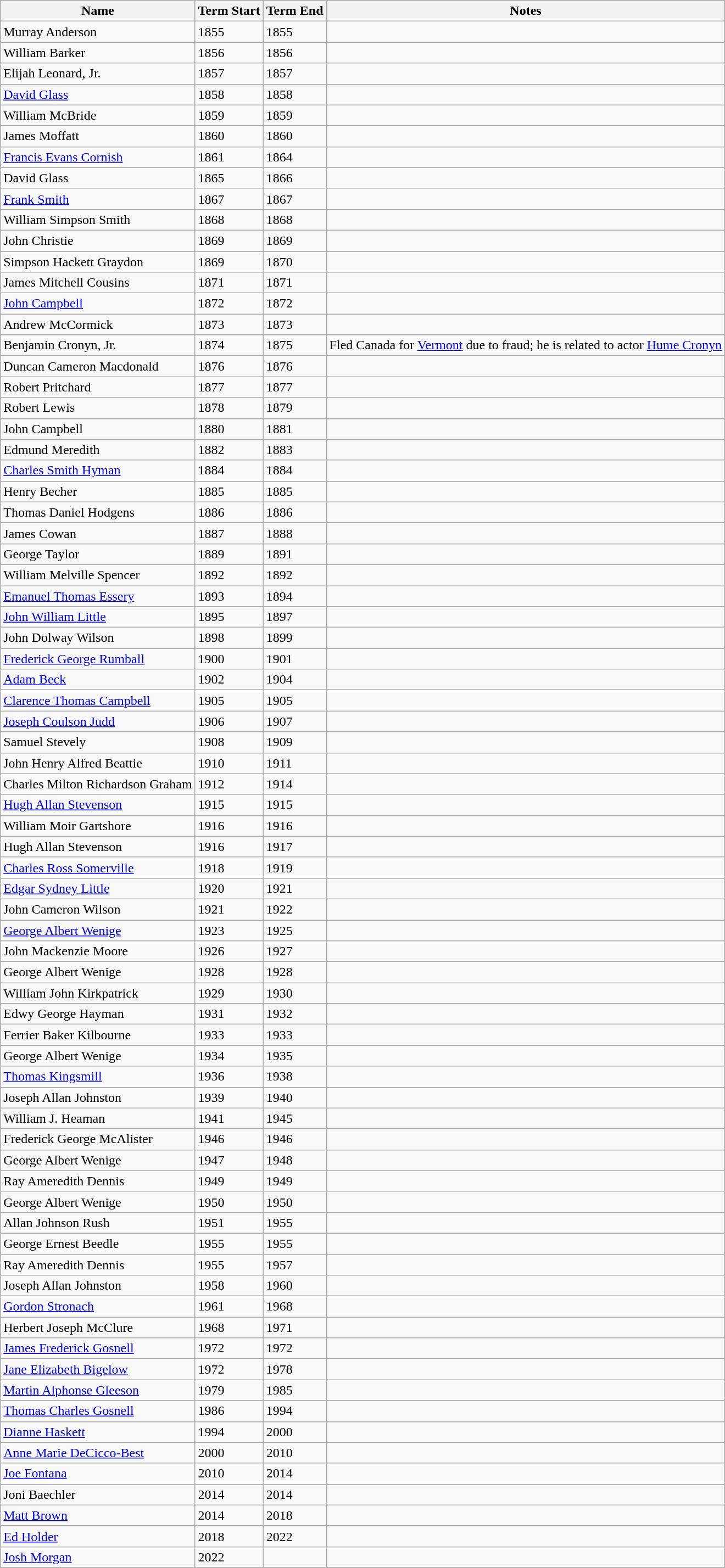<table class="wikitable">
<tr>
<th>Name</th>
<th>Term Start</th>
<th>Term End</th>
<th>Notes</th>
</tr>
<tr>
<td>Murray Anderson</td>
<td>1855</td>
<td>1855</td>
<td></td>
</tr>
<tr>
<td>William Barker</td>
<td>1856</td>
<td>1856</td>
<td></td>
</tr>
<tr>
<td>Elijah Leonard, Jr.</td>
<td>1857</td>
<td>1857</td>
<td></td>
</tr>
<tr>
<td><a href='#'>David Glass</a></td>
<td>1858</td>
<td>1858</td>
<td></td>
</tr>
<tr>
<td>William McBride</td>
<td>1859</td>
<td>1859</td>
<td></td>
</tr>
<tr>
<td>James Moffatt</td>
<td>1860</td>
<td>1860</td>
<td></td>
</tr>
<tr>
<td><a href='#'>Francis Evans Cornish</a></td>
<td>1861</td>
<td>1864</td>
<td></td>
</tr>
<tr>
<td>David Glass</td>
<td>1865</td>
<td>1866</td>
<td></td>
</tr>
<tr>
<td><a href='#'>Frank Smith</a></td>
<td>1867</td>
<td>1867</td>
<td></td>
</tr>
<tr>
<td>William Simpson Smith</td>
<td>1868</td>
<td>1868</td>
<td></td>
</tr>
<tr>
<td>John Christie</td>
<td>1869</td>
<td>1869</td>
<td></td>
</tr>
<tr>
<td>Simpson Hackett Graydon</td>
<td>1869</td>
<td>1870</td>
<td></td>
</tr>
<tr>
<td>James Mitchell Cousins</td>
<td>1871</td>
<td>1871</td>
<td></td>
</tr>
<tr>
<td><a href='#'>John Campbell</a></td>
<td>1872</td>
<td>1872</td>
<td></td>
</tr>
<tr>
<td>Andrew McCormick</td>
<td>1873</td>
<td>1873</td>
<td></td>
</tr>
<tr>
<td>Benjamin Cronyn, Jr.</td>
<td>1874</td>
<td>1875</td>
<td>Fled Canada for <a href='#'>Vermont</a> due to fraud; he is related to actor <a href='#'>Hume Cronyn</a></td>
</tr>
<tr>
<td>Duncan Cameron Macdonald</td>
<td>1876</td>
<td>1876</td>
<td></td>
</tr>
<tr>
<td>Robert Pritchard</td>
<td>1877</td>
<td>1877</td>
<td></td>
</tr>
<tr>
<td>Robert Lewis</td>
<td>1878</td>
<td>1879</td>
<td></td>
</tr>
<tr>
<td>John Campbell</td>
<td>1880</td>
<td>1881</td>
<td></td>
</tr>
<tr>
<td>Edmund Meredith</td>
<td>1882</td>
<td>1883</td>
<td></td>
</tr>
<tr>
<td><a href='#'>Charles Smith Hyman</a></td>
<td>1884</td>
<td>1884</td>
<td></td>
</tr>
<tr>
<td>Henry Becher</td>
<td>1885</td>
<td>1885</td>
<td></td>
</tr>
<tr>
<td>Thomas Daniel Hodgens</td>
<td>1886</td>
<td>1886</td>
<td></td>
</tr>
<tr>
<td>James Cowan</td>
<td>1887</td>
<td>1888</td>
<td></td>
</tr>
<tr>
<td>George Taylor</td>
<td>1889</td>
<td>1891</td>
<td></td>
</tr>
<tr>
<td>William Melville Spencer</td>
<td>1892</td>
<td>1892</td>
<td></td>
</tr>
<tr>
<td><a href='#'>Emanuel Thomas Essery</a></td>
<td>1893</td>
<td>1894</td>
<td></td>
</tr>
<tr>
<td><a href='#'>John William Little</a></td>
<td>1895</td>
<td>1897</td>
<td></td>
</tr>
<tr>
<td>John Dolway Wilson</td>
<td>1898</td>
<td>1899</td>
<td></td>
</tr>
<tr>
<td><a href='#'>Frederick George Rumball</a></td>
<td>1900</td>
<td>1901</td>
<td></td>
</tr>
<tr>
<td><a href='#'>Adam Beck</a></td>
<td>1902</td>
<td>1904</td>
<td></td>
</tr>
<tr>
<td><a href='#'>Clarence Thomas Campbell</a></td>
<td>1905</td>
<td>1905</td>
<td></td>
</tr>
<tr>
<td><a href='#'>Joseph Coulson Judd</a></td>
<td>1906</td>
<td>1907</td>
<td></td>
</tr>
<tr>
<td>Samuel Stevely</td>
<td>1908</td>
<td>1909</td>
<td></td>
</tr>
<tr>
<td>John Henry Alfred Beattie</td>
<td>1910</td>
<td>1911</td>
<td></td>
</tr>
<tr>
<td>Charles Milton Richardson Graham</td>
<td>1912</td>
<td>1914</td>
<td></td>
</tr>
<tr>
<td><a href='#'>Hugh Allan Stevenson</a></td>
<td>1915</td>
<td>1915</td>
<td></td>
</tr>
<tr>
<td>William Moir Gartshore</td>
<td>1916</td>
<td>1916</td>
<td></td>
</tr>
<tr>
<td>Hugh Allan Stevenson</td>
<td>1916</td>
<td>1917</td>
<td></td>
</tr>
<tr>
<td><a href='#'>Charles Ross Somerville</a></td>
<td>1918</td>
<td>1919</td>
<td></td>
</tr>
<tr>
<td><a href='#'>Edgar Sydney Little</a></td>
<td>1920</td>
<td>1921</td>
<td></td>
</tr>
<tr>
<td>John Cameron Wilson</td>
<td>1921</td>
<td>1922</td>
<td></td>
</tr>
<tr>
<td><a href='#'>George Albert Wenige</a></td>
<td>1923</td>
<td>1925</td>
<td></td>
</tr>
<tr>
<td>John Mackenzie Moore</td>
<td>1926</td>
<td>1927</td>
<td></td>
</tr>
<tr>
<td>George Albert Wenige</td>
<td>1928</td>
<td>1928</td>
<td></td>
</tr>
<tr>
<td>William John Kirkpatrick</td>
<td>1929</td>
<td>1930</td>
<td></td>
</tr>
<tr>
<td>Edwy George Hayman</td>
<td>1931</td>
<td>1932</td>
<td></td>
</tr>
<tr>
<td>Ferrier Baker Kilbourne</td>
<td>1933</td>
<td>1933</td>
<td></td>
</tr>
<tr>
<td>George Albert Wenige</td>
<td>1934</td>
<td>1935</td>
<td></td>
</tr>
<tr>
<td><a href='#'>Thomas Kingsmill</a></td>
<td>1936</td>
<td>1938</td>
<td></td>
</tr>
<tr>
<td>Joseph Allan Johnston</td>
<td>1939</td>
<td>1940</td>
<td></td>
</tr>
<tr>
<td>William J. Heaman</td>
<td>1941</td>
<td>1945</td>
<td></td>
</tr>
<tr>
<td>Frederick George McAlister</td>
<td>1946</td>
<td>1946</td>
<td></td>
</tr>
<tr>
<td>George Albert Wenige</td>
<td>1947</td>
<td>1948</td>
<td></td>
</tr>
<tr>
<td>Ray Ameredith Dennis</td>
<td>1949</td>
<td>1949</td>
<td></td>
</tr>
<tr>
<td>George Albert Wenige</td>
<td>1950</td>
<td>1950</td>
<td></td>
</tr>
<tr>
<td>Allan Johnson Rush</td>
<td>1951</td>
<td>1955</td>
<td></td>
</tr>
<tr>
<td>George Ernest Beedle</td>
<td>1955</td>
<td>1955</td>
<td></td>
</tr>
<tr>
<td>Ray Ameredith Dennis</td>
<td>1955</td>
<td>1957</td>
<td></td>
</tr>
<tr>
<td>Joseph Allan Johnston</td>
<td>1958</td>
<td>1960</td>
<td></td>
</tr>
<tr>
<td><a href='#'>Gordon Stronach</a></td>
<td>1961</td>
<td>1968</td>
<td></td>
</tr>
<tr>
<td>Herbert Joseph McClure</td>
<td>1968</td>
<td>1971</td>
<td></td>
</tr>
<tr>
<td><a href='#'>James Frederick Gosnell</a></td>
<td>1972</td>
<td>1972</td>
<td></td>
</tr>
<tr>
<td><a href='#'>Jane Elizabeth Bigelow</a></td>
<td>1972</td>
<td>1978</td>
<td></td>
</tr>
<tr>
<td><a href='#'>Martin Alphonse Gleeson</a></td>
<td>1979</td>
<td>1985</td>
<td></td>
</tr>
<tr>
<td><a href='#'>Thomas Charles Gosnell</a></td>
<td>1986</td>
<td>1994</td>
<td></td>
</tr>
<tr>
<td><a href='#'>Dianne Haskett</a></td>
<td>1994</td>
<td>2000</td>
<td></td>
</tr>
<tr>
<td><a href='#'>Anne Marie DeCicco-Best</a></td>
<td>2000</td>
<td>2010</td>
<td></td>
</tr>
<tr>
<td><a href='#'>Joe Fontana</a></td>
<td>2010</td>
<td>2014</td>
<td></td>
</tr>
<tr>
<td>Joni Baechler</td>
<td>2014</td>
<td>2014</td>
<td></td>
</tr>
<tr>
<td><a href='#'>Matt Brown</a></td>
<td>2014</td>
<td>2018</td>
<td></td>
</tr>
<tr>
<td><a href='#'>Ed Holder</a></td>
<td>2018</td>
<td>2022</td>
<td></td>
</tr>
<tr>
<td><a href='#'>Josh Morgan</a></td>
<td>2022</td>
<td></td>
<td></td>
</tr>
</table>
